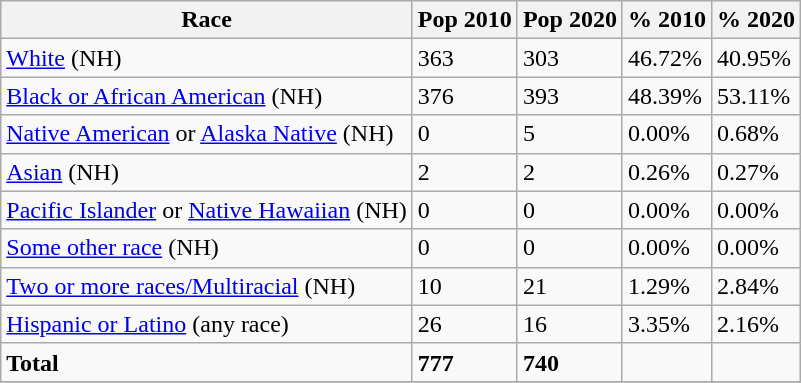<table class="wikitable">
<tr>
<th>Race</th>
<th>Pop 2010</th>
<th>Pop 2020</th>
<th>% 2010</th>
<th>% 2020</th>
</tr>
<tr>
<td><a href='#'>White</a> (NH)</td>
<td>363</td>
<td>303</td>
<td>46.72%</td>
<td>40.95%</td>
</tr>
<tr>
<td><a href='#'>Black or African American</a> (NH)</td>
<td>376</td>
<td>393</td>
<td>48.39%</td>
<td>53.11%</td>
</tr>
<tr>
<td><a href='#'>Native American</a> or <a href='#'>Alaska Native</a> (NH)</td>
<td>0</td>
<td>5</td>
<td>0.00%</td>
<td>0.68%</td>
</tr>
<tr>
<td><a href='#'>Asian</a> (NH)</td>
<td>2</td>
<td>2</td>
<td>0.26%</td>
<td>0.27%</td>
</tr>
<tr>
<td><a href='#'>Pacific Islander</a> or <a href='#'>Native Hawaiian</a> (NH)</td>
<td>0</td>
<td>0</td>
<td>0.00%</td>
<td>0.00%</td>
</tr>
<tr>
<td><a href='#'>Some other race</a> (NH)</td>
<td>0</td>
<td>0</td>
<td>0.00%</td>
<td>0.00%</td>
</tr>
<tr>
<td><a href='#'>Two or more races/Multiracial</a> (NH)</td>
<td>10</td>
<td>21</td>
<td>1.29%</td>
<td>2.84%</td>
</tr>
<tr>
<td><a href='#'>Hispanic or Latino</a> (any race)</td>
<td>26</td>
<td>16</td>
<td>3.35%</td>
<td>2.16%</td>
</tr>
<tr>
<td><strong>Total</strong></td>
<td><strong>777</strong></td>
<td><strong>740</strong></td>
<td></td>
<td></td>
</tr>
<tr>
</tr>
</table>
